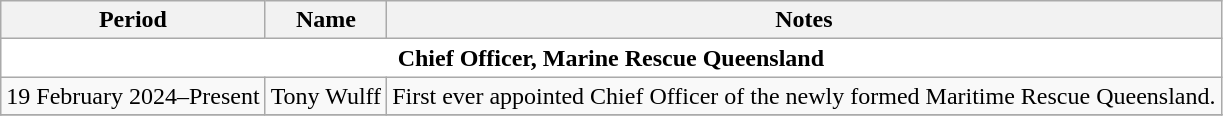<table class="wikitable">
<tr>
<th>Period</th>
<th>Name</th>
<th>Notes</th>
</tr>
<tr>
<td colspan="7" align="center" style="background:white;"><strong>Chief Officer, Marine Rescue Queensland</strong></td>
</tr>
<tr>
<td>19 February 2024–Present</td>
<td>Tony Wulff</td>
<td>First ever appointed Chief Officer of the newly formed Maritime Rescue Queensland.</td>
</tr>
<tr>
</tr>
</table>
